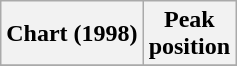<table class="wikitable plainrowheaders">
<tr>
<th scope="col">Chart (1998)</th>
<th scope="col">Peak<br>position</th>
</tr>
<tr>
</tr>
</table>
